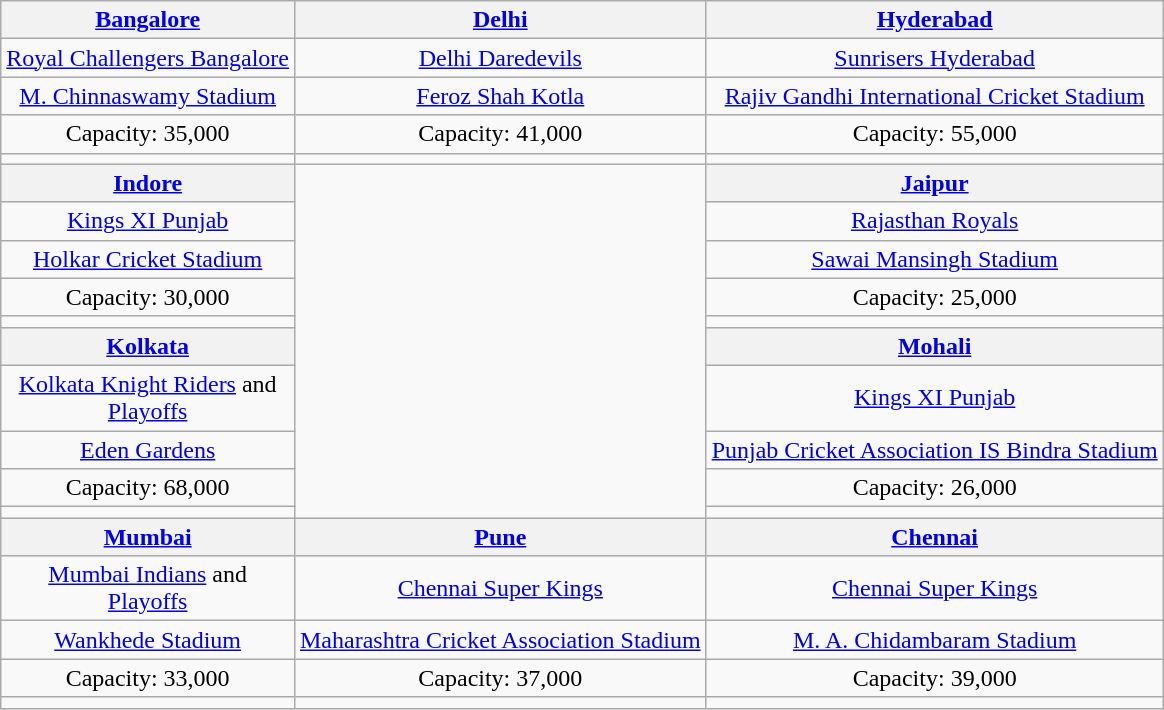<table class="wikitable" style="text-align:center;margin:auto">
<tr>
<th><a href='#'>Bangalore</a></th>
<th><a href='#'>Delhi</a></th>
<th><a href='#'>Hyderabad</a></th>
</tr>
<tr>
<td><a href='#'>Royal Challengers Bangalore</a></td>
<td><a href='#'>Delhi Daredevils</a></td>
<td><a href='#'>Sunrisers Hyderabad</a></td>
</tr>
<tr>
<td><a href='#'>M. Chinnaswamy Stadium</a></td>
<td><a href='#'>Feroz Shah Kotla</a></td>
<td><a href='#'>Rajiv Gandhi International Cricket Stadium</a></td>
</tr>
<tr>
<td>Capacity: 35,000</td>
<td>Capacity: 41,000</td>
<td>Capacity: 55,000</td>
</tr>
<tr>
<td></td>
<td></td>
<td></td>
</tr>
<tr>
<th><a href='#'>Indore</a></th>
<td rowspan=10 style="vertical-align:top"><br></td>
<th><a href='#'>Jaipur</a></th>
</tr>
<tr>
<td><a href='#'>Kings XI Punjab</a></td>
<td><a href='#'>Rajasthan Royals</a></td>
</tr>
<tr>
<td><a href='#'>Holkar Cricket Stadium</a></td>
<td><a href='#'>Sawai Mansingh Stadium</a></td>
</tr>
<tr>
<td>Capacity: 30,000</td>
<td>Capacity: 25,000</td>
</tr>
<tr>
<td></td>
<td></td>
</tr>
<tr>
<th><a href='#'>Kolkata</a></th>
<th><a href='#'>Mohali</a></th>
</tr>
<tr>
<td><a href='#'>Kolkata Knight Riders</a> and <br><a href='#'>Playoffs</a></td>
<td><a href='#'>Kings XI Punjab</a></td>
</tr>
<tr>
<td><a href='#'>Eden Gardens</a></td>
<td><a href='#'>Punjab Cricket Association IS Bindra Stadium</a></td>
</tr>
<tr>
<td>Capacity: 68,000</td>
<td>Capacity: 26,000</td>
</tr>
<tr>
<td></td>
<td></td>
</tr>
<tr>
<th><a href='#'>Mumbai</a></th>
<th><a href='#'>Pune</a></th>
<th><a href='#'>Chennai</a></th>
</tr>
<tr>
<td><a href='#'>Mumbai Indians</a> and <br><a href='#'>Playoffs</a></td>
<td><a href='#'>Chennai Super Kings</a></td>
<td><a href='#'>Chennai Super Kings</a></td>
</tr>
<tr>
<td><a href='#'>Wankhede Stadium</a></td>
<td><a href='#'>Maharashtra Cricket Association Stadium</a></td>
<td><a href='#'>M. A. Chidambaram Stadium</a></td>
</tr>
<tr>
<td>Capacity: 33,000</td>
<td>Capacity: 37,000</td>
<td>Capacity: 39,000</td>
</tr>
<tr>
<td></td>
<td></td>
<td></td>
</tr>
</table>
